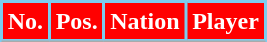<table class="wikitable sortable">
<tr>
<th style="background:#FF0000; color:#FFFFFF; border:2px solid #7CCDEF; scope="col">No.</th>
<th style="background:#FF0000; color:#FFFFFF; border:2px solid #7CCDEF; scope="col">Pos.</th>
<th style="background:#FF0000; color:#FFFFFF; border:2px solid #7CCDEF; scope="col">Nation</th>
<th style="background:#FF0000; color:#FFFFFF; border:2px solid #7CCDEF; scope="col">Player</th>
</tr>
<tr>
</tr>
</table>
